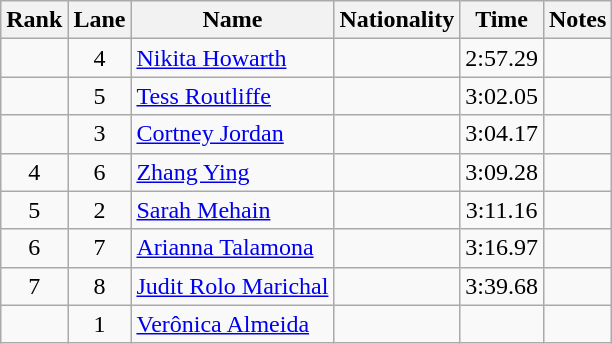<table class="wikitable sortable" style="text-align:center">
<tr>
<th>Rank</th>
<th>Lane</th>
<th>Name</th>
<th>Nationality</th>
<th>Time</th>
<th>Notes</th>
</tr>
<tr>
<td></td>
<td>4</td>
<td style="text-align:left"><a href='#'>Nikita Howarth</a></td>
<td style="text-align:left"></td>
<td>2:57.29</td>
<td></td>
</tr>
<tr>
<td></td>
<td>5</td>
<td style="text-align:left"><a href='#'>Tess Routliffe</a></td>
<td style="text-align:left"></td>
<td>3:02.05</td>
<td></td>
</tr>
<tr>
<td></td>
<td>3</td>
<td style="text-align:left"><a href='#'>Cortney Jordan</a></td>
<td style="text-align:left"></td>
<td>3:04.17</td>
<td></td>
</tr>
<tr>
<td>4</td>
<td>6</td>
<td style="text-align:left"><a href='#'>Zhang Ying</a></td>
<td style="text-align:left"></td>
<td>3:09.28</td>
<td></td>
</tr>
<tr>
<td>5</td>
<td>2</td>
<td style="text-align:left"><a href='#'>Sarah Mehain</a></td>
<td style="text-align:left"></td>
<td>3:11.16</td>
<td></td>
</tr>
<tr>
<td>6</td>
<td>7</td>
<td style="text-align:left"><a href='#'>Arianna Talamona</a></td>
<td style="text-align:left"></td>
<td>3:16.97</td>
<td></td>
</tr>
<tr>
<td>7</td>
<td>8</td>
<td style="text-align:left"><a href='#'>Judit Rolo Marichal</a></td>
<td style="text-align:left"></td>
<td>3:39.68</td>
<td></td>
</tr>
<tr>
<td></td>
<td>1</td>
<td style="text-align:left"><a href='#'>Verônica Almeida</a></td>
<td style="text-align:left"></td>
<td></td>
<td></td>
</tr>
</table>
